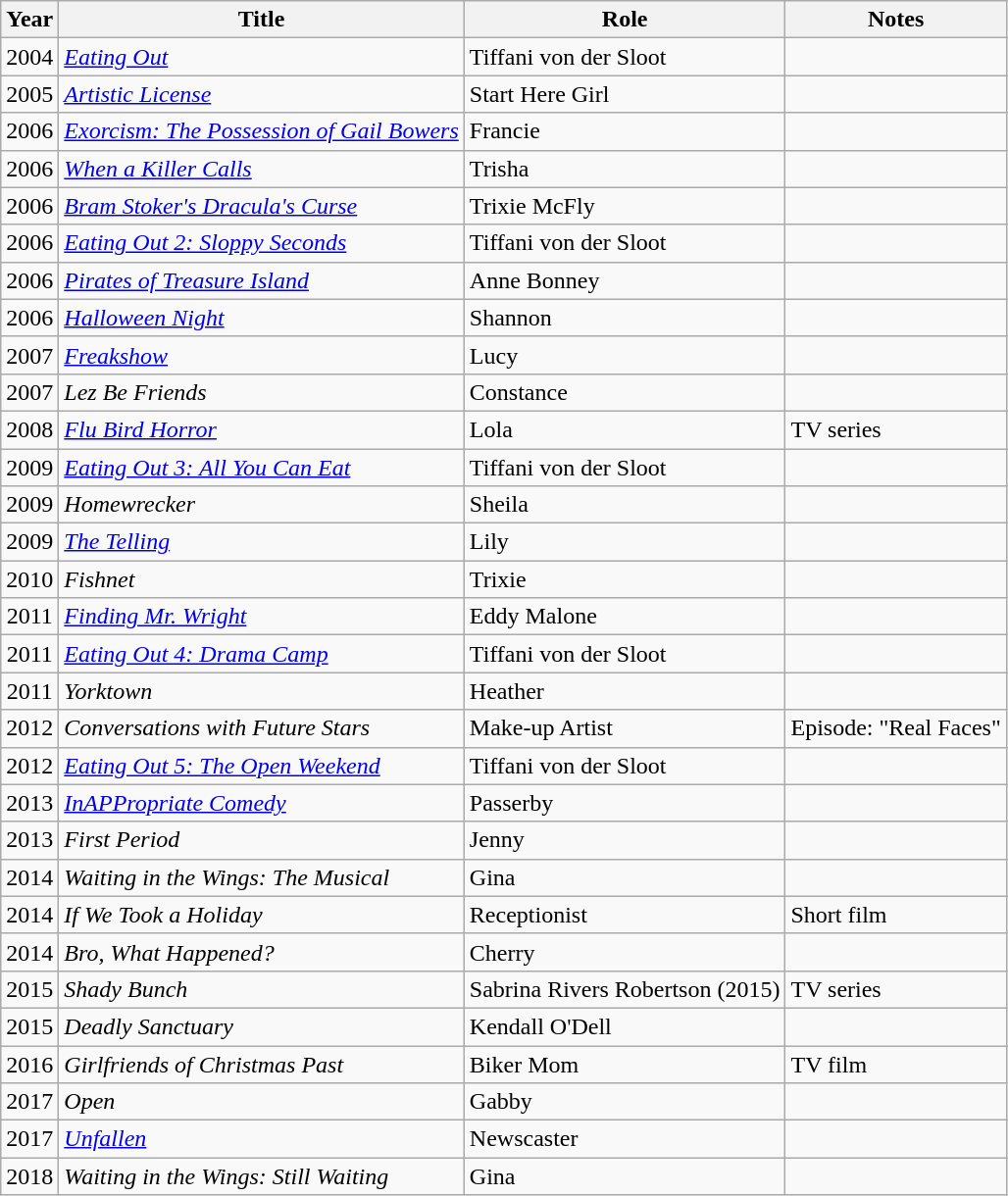<table class="wikitable sortable">
<tr>
<th>Year</th>
<th>Title</th>
<th>Role</th>
<th>Notes</th>
</tr>
<tr valign="top">
<td align="center">2004</td>
<td><em><a href='#'>Eating Out</a></em></td>
<td>Tiffani von der Sloot</td>
<td></td>
</tr>
<tr valign="top">
<td align="center">2005</td>
<td><em><a href='#'>Artistic License</a></em></td>
<td>Start Here Girl</td>
<td></td>
</tr>
<tr valign="top">
<td align="center">2006</td>
<td><em><a href='#'>Exorcism: The Possession of Gail Bowers</a></em></td>
<td>Francie</td>
<td></td>
</tr>
<tr valign="top">
<td align="center">2006</td>
<td><em><a href='#'>When a Killer Calls</a></em></td>
<td>Trisha</td>
<td></td>
</tr>
<tr valign="top">
<td align="center">2006</td>
<td><em><a href='#'>Bram Stoker's Dracula's Curse</a></em></td>
<td>Trixie McFly</td>
<td></td>
</tr>
<tr valign="top">
<td align="center">2006</td>
<td><em><a href='#'>Eating Out 2: Sloppy Seconds</a></em></td>
<td>Tiffani von der Sloot</td>
<td></td>
</tr>
<tr valign="top">
<td align="center">2006</td>
<td><em><a href='#'>Pirates of Treasure Island</a></em></td>
<td>Anne Bonney</td>
<td></td>
</tr>
<tr valign="top">
<td align="center">2006</td>
<td><em><a href='#'>Halloween Night</a></em></td>
<td>Shannon</td>
<td></td>
</tr>
<tr valign="top">
<td align="center">2007</td>
<td><em><a href='#'>Freakshow</a></em></td>
<td>Lucy</td>
<td></td>
</tr>
<tr valign="top">
<td align="center">2007</td>
<td><em>Lez Be Friends</em></td>
<td>Constance</td>
<td></td>
</tr>
<tr valign="top">
<td align="center">2008</td>
<td><em><a href='#'>Flu Bird Horror</a></em></td>
<td>Lola</td>
<td>TV series</td>
</tr>
<tr valign="top">
<td align="center">2009</td>
<td><em><a href='#'>Eating Out 3: All You Can Eat</a></em></td>
<td>Tiffani von der Sloot</td>
<td></td>
</tr>
<tr valign="top">
<td align="center">2009</td>
<td><em>Homewrecker</em></td>
<td>Sheila</td>
<td></td>
</tr>
<tr valign="top">
<td align="center">2009</td>
<td><em><a href='#'>The Telling</a></em></td>
<td>Lily</td>
<td></td>
</tr>
<tr valign="top">
<td align="center">2010</td>
<td><em>Fishnet</em></td>
<td>Trixie</td>
<td></td>
</tr>
<tr valign="top">
<td align="center">2011</td>
<td><em><a href='#'>Finding Mr. Wright</a></em></td>
<td>Eddy Malone</td>
<td></td>
</tr>
<tr valign="top">
<td align="center">2011</td>
<td><em><a href='#'>Eating Out 4: Drama Camp</a></em></td>
<td>Tiffani von der Sloot</td>
<td></td>
</tr>
<tr valign="top">
<td align="center">2011</td>
<td><em>Yorktown</em></td>
<td>Heather</td>
<td></td>
</tr>
<tr valign="top">
<td align="center">2012</td>
<td><em>Conversations with Future Stars</em></td>
<td>Make-up Artist</td>
<td>Episode: "Real Faces"</td>
</tr>
<tr valign="top">
<td align="center">2012</td>
<td><em><a href='#'>Eating Out 5: The Open Weekend</a></em></td>
<td>Tiffani von der Sloot</td>
<td></td>
</tr>
<tr valign="top">
<td align="center">2013</td>
<td><em><a href='#'>InAPPropriate Comedy</a></em></td>
<td>Passerby</td>
<td></td>
</tr>
<tr valign="top">
<td align="center">2013</td>
<td><em>First Period</em></td>
<td>Jenny</td>
<td></td>
</tr>
<tr valign="top">
<td align="center">2014</td>
<td><em>Waiting in the Wings: The Musical</em></td>
<td>Gina</td>
<td></td>
</tr>
<tr valign="top">
<td align="center">2014</td>
<td><em>If We Took a Holiday</em></td>
<td>Receptionist</td>
<td>Short film</td>
</tr>
<tr valign="top">
<td align="center">2014</td>
<td><em>Bro, What Happened?</em></td>
<td>Cherry</td>
<td></td>
</tr>
<tr valign="top">
<td align="center">2015</td>
<td><em>Shady Bunch</em></td>
<td>Sabrina Rivers Robertson (2015)</td>
<td>TV series</td>
</tr>
<tr valign="top">
<td align="center">2015</td>
<td><em>Deadly Sanctuary</em></td>
<td>Kendall O'Dell</td>
<td></td>
</tr>
<tr valign="top">
<td align="center">2016</td>
<td><em>Girlfriends of Christmas Past</em></td>
<td>Biker Mom</td>
<td>TV film</td>
</tr>
<tr valign="top">
<td align="center">2017</td>
<td><em>Open</em></td>
<td>Gabby</td>
<td></td>
</tr>
<tr valign="top">
<td align="center">2017</td>
<td><em><a href='#'>Unfallen</a></em></td>
<td>Newscaster</td>
<td></td>
</tr>
<tr valign="top">
<td align="center">2018</td>
<td><em>Waiting in the Wings: Still Waiting</em></td>
<td>Gina</td>
<td></td>
</tr>
</table>
